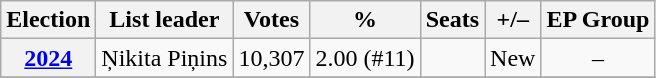<table class=wikitable style=text-align:center>
<tr>
<th>Election</th>
<th>List leader</th>
<th>Votes</th>
<th>%</th>
<th>Seats</th>
<th>+/–</th>
<th>EP Group</th>
</tr>
<tr>
<th><a href='#'>2024</a></th>
<td>Ņikita Piņins</td>
<td>10,307</td>
<td>2.00 (#11)</td>
<td></td>
<td>New</td>
<td>–</td>
</tr>
<tr>
</tr>
</table>
